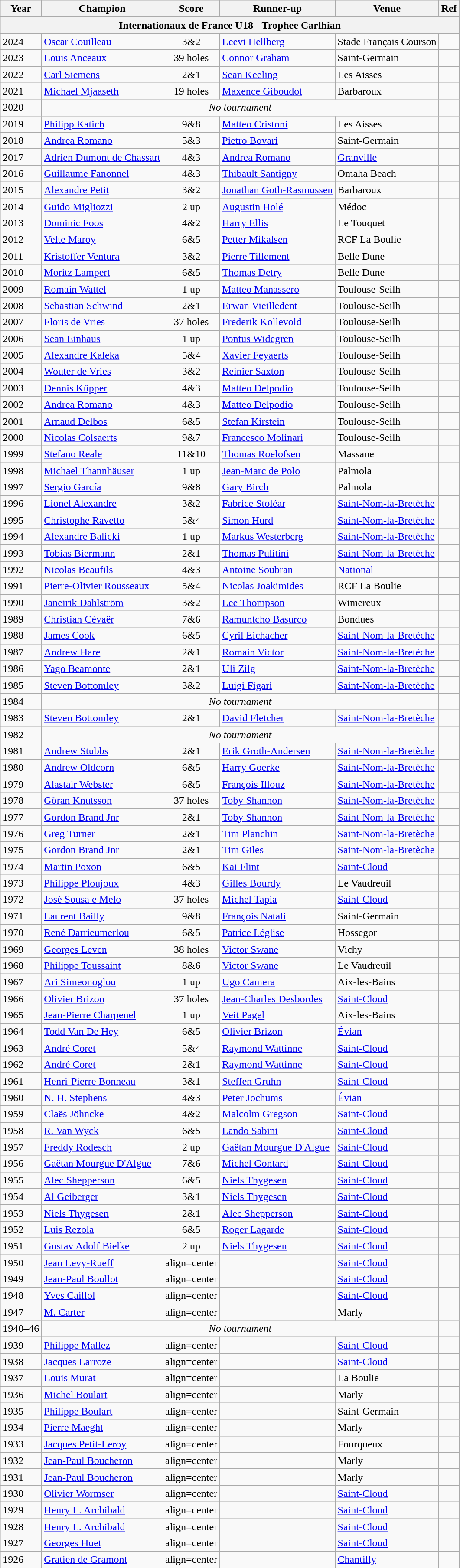<table class="wikitable">
<tr>
<th>Year</th>
<th>Champion</th>
<th>Score</th>
<th>Runner-up</th>
<th>Venue</th>
<th>Ref</th>
</tr>
<tr>
<th colspan=8>Internationaux de France U18 - Trophee Carlhian</th>
</tr>
<tr>
<td>2024</td>
<td> <a href='#'>Oscar Couilleau</a></td>
<td align=center>3&2</td>
<td> <a href='#'>Leevi Hellberg</a></td>
<td>Stade Français Courson</td>
<td></td>
</tr>
<tr>
<td>2023</td>
<td> <a href='#'>Louis Anceaux</a></td>
<td align=center>39 holes</td>
<td> <a href='#'>Connor Graham</a></td>
<td>Saint-Germain</td>
<td></td>
</tr>
<tr>
<td>2022</td>
<td> <a href='#'>Carl Siemens</a></td>
<td align=center>2&1</td>
<td> <a href='#'>Sean Keeling</a></td>
<td>Les Aisses</td>
<td></td>
</tr>
<tr>
<td>2021</td>
<td> <a href='#'>Michael Mjaaseth</a></td>
<td align=center>19 holes</td>
<td> <a href='#'>Maxence Giboudot</a></td>
<td>Barbaroux</td>
<td></td>
</tr>
<tr>
<td>2020</td>
<td colspan="4" align=center><em>No tournament</em></td>
<td></td>
</tr>
<tr>
<td>2019</td>
<td> <a href='#'>Philipp Katich</a></td>
<td align=center>9&8</td>
<td> <a href='#'>Matteo Cristoni</a></td>
<td>Les Aisses</td>
<td></td>
</tr>
<tr>
<td>2018</td>
<td> <a href='#'>Andrea Romano</a></td>
<td align=center>5&3</td>
<td> <a href='#'>Pietro Bovari</a></td>
<td>Saint-Germain</td>
<td></td>
</tr>
<tr>
<td>2017</td>
<td> <a href='#'>Adrien Dumont de Chassart</a></td>
<td align=center>4&3</td>
<td> <a href='#'>Andrea Romano</a></td>
<td><a href='#'>Granville</a></td>
<td></td>
</tr>
<tr>
<td>2016</td>
<td> <a href='#'>Guillaume Fanonnel</a></td>
<td align=center>4&3</td>
<td> <a href='#'>Thibault Santigny</a></td>
<td>Omaha Beach</td>
<td></td>
</tr>
<tr>
<td>2015</td>
<td> <a href='#'>Alexandre Petit</a></td>
<td align=center>3&2</td>
<td> <a href='#'>Jonathan Goth-Rasmussen</a></td>
<td>Barbaroux</td>
<td></td>
</tr>
<tr>
<td>2014</td>
<td> <a href='#'>Guido Migliozzi</a></td>
<td align=center>2 up</td>
<td> <a href='#'>Augustin Holé</a></td>
<td>Médoc</td>
<td></td>
</tr>
<tr>
<td>2013</td>
<td> <a href='#'>Dominic Foos</a></td>
<td align=center>4&2</td>
<td> <a href='#'>Harry Ellis</a></td>
<td>Le Touquet</td>
<td></td>
</tr>
<tr>
<td>2012</td>
<td> <a href='#'>Velte Maroy</a></td>
<td align=center>6&5</td>
<td> <a href='#'>Petter Mikalsen</a></td>
<td>RCF La Boulie</td>
<td></td>
</tr>
<tr>
<td>2011</td>
<td> <a href='#'>Kristoffer Ventura</a></td>
<td align=center>3&2</td>
<td> <a href='#'>Pierre Tillement</a></td>
<td>Belle Dune</td>
<td></td>
</tr>
<tr>
<td>2010</td>
<td> <a href='#'>Moritz Lampert</a></td>
<td align=center>6&5</td>
<td> <a href='#'>Thomas Detry</a></td>
<td>Belle Dune</td>
<td></td>
</tr>
<tr>
<td>2009</td>
<td> <a href='#'>Romain Wattel</a></td>
<td align=center>1 up</td>
<td> <a href='#'>Matteo Manassero</a></td>
<td>Toulouse-Seilh</td>
<td></td>
</tr>
<tr>
<td>2008</td>
<td> <a href='#'>Sebastian Schwind</a></td>
<td align=center>2&1</td>
<td> <a href='#'>Erwan Vieilledent</a></td>
<td>Toulouse-Seilh</td>
<td></td>
</tr>
<tr>
<td>2007</td>
<td> <a href='#'>Floris de Vries</a></td>
<td align=center>37 holes</td>
<td> <a href='#'>Frederik Kollevold</a></td>
<td>Toulouse-Seilh</td>
<td></td>
</tr>
<tr>
<td>2006</td>
<td> <a href='#'>Sean Einhaus</a></td>
<td align=center>1 up</td>
<td> <a href='#'>Pontus Widegren</a></td>
<td>Toulouse-Seilh</td>
<td></td>
</tr>
<tr>
<td>2005</td>
<td> <a href='#'>Alexandre Kaleka</a></td>
<td align=center>5&4</td>
<td> <a href='#'>Xavier Feyaerts</a></td>
<td>Toulouse-Seilh</td>
<td></td>
</tr>
<tr>
<td>2004</td>
<td> <a href='#'>Wouter de Vries</a></td>
<td align=center>3&2</td>
<td> <a href='#'>Reinier Saxton</a></td>
<td>Toulouse-Seilh</td>
<td></td>
</tr>
<tr>
<td>2003</td>
<td> <a href='#'>Dennis Küpper</a></td>
<td align=center>4&3</td>
<td> <a href='#'>Matteo Delpodio</a></td>
<td>Toulouse-Seilh</td>
<td></td>
</tr>
<tr>
<td>2002</td>
<td> <a href='#'>Andrea Romano</a></td>
<td align=center>4&3</td>
<td> <a href='#'>Matteo Delpodio</a></td>
<td>Toulouse-Seilh</td>
<td></td>
</tr>
<tr>
<td>2001</td>
<td> <a href='#'>Arnaud Delbos</a></td>
<td align=center>6&5</td>
<td> <a href='#'>Stefan Kirstein</a></td>
<td>Toulouse-Seilh</td>
<td></td>
</tr>
<tr>
<td>2000</td>
<td> <a href='#'>Nicolas Colsaerts</a></td>
<td align=center>9&7</td>
<td> <a href='#'>Francesco Molinari</a></td>
<td>Toulouse-Seilh</td>
<td></td>
</tr>
<tr>
<td>1999</td>
<td> <a href='#'>Stefano Reale</a></td>
<td align=center>11&10</td>
<td> <a href='#'>Thomas Roelofsen</a></td>
<td>Massane</td>
<td></td>
</tr>
<tr>
<td>1998</td>
<td> <a href='#'>Michael Thannhäuser</a></td>
<td align=center>1 up</td>
<td> <a href='#'>Jean-Marc de Polo</a></td>
<td>Palmola</td>
<td></td>
</tr>
<tr>
<td>1997</td>
<td> <a href='#'>Sergio García</a></td>
<td align=center>9&8</td>
<td> <a href='#'>Gary Birch</a></td>
<td>Palmola</td>
<td></td>
</tr>
<tr>
<td>1996</td>
<td> <a href='#'>Lionel Alexandre</a></td>
<td align=center>3&2</td>
<td> <a href='#'>Fabrice Stoléar</a></td>
<td><a href='#'>Saint-Nom-la-Bretèche</a></td>
<td></td>
</tr>
<tr>
<td>1995</td>
<td> <a href='#'>Christophe Ravetto</a></td>
<td align=center>5&4</td>
<td> <a href='#'>Simon Hurd</a></td>
<td><a href='#'>Saint-Nom-la-Bretèche</a></td>
<td></td>
</tr>
<tr>
<td>1994</td>
<td> <a href='#'>Alexandre Balicki</a></td>
<td align=center>1 up</td>
<td> <a href='#'>Markus Westerberg</a></td>
<td><a href='#'>Saint-Nom-la-Bretèche</a></td>
<td></td>
</tr>
<tr>
<td>1993</td>
<td> <a href='#'>Tobias Biermann</a></td>
<td align=center>2&1</td>
<td> <a href='#'>Thomas Pulitini</a></td>
<td><a href='#'>Saint-Nom-la-Bretèche</a></td>
<td></td>
</tr>
<tr>
<td>1992</td>
<td> <a href='#'>Nicolas Beaufils</a></td>
<td align=center>4&3</td>
<td> <a href='#'>Antoine Soubran</a></td>
<td><a href='#'>National</a></td>
<td></td>
</tr>
<tr>
<td>1991</td>
<td> <a href='#'>Pierre-Olivier Rousseaux</a></td>
<td align=center>5&4</td>
<td> <a href='#'>Nicolas Joakimides</a></td>
<td>RCF La Boulie</td>
<td></td>
</tr>
<tr>
<td>1990</td>
<td> <a href='#'>Janeirik Dahlström</a></td>
<td align=center>3&2</td>
<td> <a href='#'>Lee Thompson</a></td>
<td>Wimereux</td>
<td></td>
</tr>
<tr>
<td>1989</td>
<td> <a href='#'>Christian Cévaër</a></td>
<td align=center>7&6</td>
<td> <a href='#'>Ramuntcho Basurco</a></td>
<td>Bondues</td>
<td></td>
</tr>
<tr>
<td>1988</td>
<td> <a href='#'>James Cook</a></td>
<td align=center>6&5</td>
<td> <a href='#'>Cyril Eichacher</a></td>
<td><a href='#'>Saint-Nom-la-Bretèche</a></td>
<td></td>
</tr>
<tr>
<td>1987</td>
<td> <a href='#'>Andrew Hare</a></td>
<td align=center>2&1</td>
<td> <a href='#'>Romain Victor</a></td>
<td><a href='#'>Saint-Nom-la-Bretèche</a></td>
<td></td>
</tr>
<tr>
<td>1986</td>
<td> <a href='#'>Yago Beamonte</a></td>
<td align=center>2&1</td>
<td> <a href='#'>Uli Zilg</a></td>
<td><a href='#'>Saint-Nom-la-Bretèche</a></td>
<td></td>
</tr>
<tr>
<td>1985</td>
<td> <a href='#'>Steven Bottomley</a></td>
<td align=center>3&2</td>
<td> <a href='#'>Luigi Figari</a></td>
<td><a href='#'>Saint-Nom-la-Bretèche</a></td>
<td></td>
</tr>
<tr>
<td>1984</td>
<td colspan="4" align=center><em>No tournament</em></td>
<td></td>
</tr>
<tr>
<td>1983</td>
<td> <a href='#'>Steven Bottomley</a></td>
<td align=center>2&1</td>
<td> <a href='#'>David Fletcher</a></td>
<td><a href='#'>Saint-Nom-la-Bretèche</a></td>
<td></td>
</tr>
<tr>
<td>1982</td>
<td colspan="4" align=center><em>No tournament</em></td>
<td></td>
</tr>
<tr>
<td>1981</td>
<td> <a href='#'>Andrew Stubbs</a></td>
<td align=center>2&1</td>
<td> <a href='#'>Erik Groth-Andersen</a></td>
<td><a href='#'>Saint-Nom-la-Bretèche</a></td>
<td></td>
</tr>
<tr>
<td>1980</td>
<td> <a href='#'>Andrew Oldcorn</a></td>
<td align=center>6&5</td>
<td> <a href='#'>Harry Goerke</a></td>
<td><a href='#'>Saint-Nom-la-Bretèche</a></td>
<td></td>
</tr>
<tr>
<td>1979</td>
<td> <a href='#'>Alastair Webster</a></td>
<td align=center>6&5</td>
<td> <a href='#'>François Illouz</a></td>
<td><a href='#'>Saint-Nom-la-Bretèche</a></td>
<td></td>
</tr>
<tr>
<td>1978</td>
<td> <a href='#'>Göran Knutsson</a></td>
<td align=center>37 holes</td>
<td> <a href='#'>Toby Shannon</a></td>
<td><a href='#'>Saint-Nom-la-Bretèche</a></td>
<td></td>
</tr>
<tr>
<td>1977</td>
<td> <a href='#'>Gordon Brand Jnr</a></td>
<td align=center>2&1</td>
<td> <a href='#'>Toby Shannon</a></td>
<td><a href='#'>Saint-Nom-la-Bretèche</a></td>
<td></td>
</tr>
<tr>
<td>1976</td>
<td> <a href='#'>Greg Turner</a></td>
<td align=center>2&1</td>
<td> <a href='#'>Tim Planchin</a></td>
<td><a href='#'>Saint-Nom-la-Bretèche</a></td>
<td></td>
</tr>
<tr>
<td>1975</td>
<td> <a href='#'>Gordon Brand Jnr</a></td>
<td align=center>2&1</td>
<td> <a href='#'>Tim Giles</a></td>
<td><a href='#'>Saint-Nom-la-Bretèche</a></td>
<td></td>
</tr>
<tr>
<td>1974</td>
<td> <a href='#'>Martin Poxon</a></td>
<td align=center>6&5</td>
<td> <a href='#'>Kai Flint</a></td>
<td><a href='#'>Saint-Cloud</a></td>
<td></td>
</tr>
<tr>
<td>1973</td>
<td> <a href='#'>Philippe Ploujoux</a></td>
<td align=center>4&3</td>
<td> <a href='#'>Gilles Bourdy</a></td>
<td>Le Vaudreuil</td>
<td></td>
</tr>
<tr>
<td>1972</td>
<td> <a href='#'>José Sousa e Melo</a></td>
<td align=center>37 holes</td>
<td> <a href='#'>Michel Tapia</a></td>
<td><a href='#'>Saint-Cloud</a></td>
<td></td>
</tr>
<tr>
<td>1971</td>
<td> <a href='#'>Laurent Bailly</a></td>
<td align=center>9&8</td>
<td> <a href='#'>François Natali</a></td>
<td>Saint-Germain</td>
<td></td>
</tr>
<tr>
<td>1970</td>
<td> <a href='#'>René Darrieumerlou</a></td>
<td align=center>6&5</td>
<td> <a href='#'>Patrice Léglise</a></td>
<td>Hossegor</td>
<td></td>
</tr>
<tr>
<td>1969</td>
<td> <a href='#'>Georges Leven</a></td>
<td align=center>38 holes</td>
<td> <a href='#'>Victor Swane</a></td>
<td>Vichy</td>
<td></td>
</tr>
<tr>
<td>1968</td>
<td> <a href='#'>Philippe Toussaint</a></td>
<td align=center>8&6</td>
<td> <a href='#'>Victor Swane</a></td>
<td>Le Vaudreuil</td>
<td></td>
</tr>
<tr>
<td>1967</td>
<td> <a href='#'>Ari Simeonoglou</a></td>
<td align=center>1 up</td>
<td> <a href='#'>Ugo Camera</a></td>
<td>Aix-les-Bains</td>
<td></td>
</tr>
<tr>
<td>1966</td>
<td> <a href='#'>Olivier Brizon</a></td>
<td align=center>37 holes</td>
<td> <a href='#'>Jean-Charles Desbordes</a></td>
<td><a href='#'>Saint-Cloud</a></td>
<td></td>
</tr>
<tr>
<td>1965</td>
<td> <a href='#'>Jean-Pierre Charpenel</a></td>
<td align=center>1 up</td>
<td> <a href='#'>Veit Pagel</a></td>
<td>Aix-les-Bains</td>
<td></td>
</tr>
<tr>
<td>1964</td>
<td> <a href='#'>Todd Van De Hey</a></td>
<td align=center>6&5</td>
<td> <a href='#'>Olivier Brizon</a></td>
<td><a href='#'>Évian</a></td>
<td></td>
</tr>
<tr>
<td>1963</td>
<td> <a href='#'>André Coret</a></td>
<td align=center>5&4</td>
<td> <a href='#'>Raymond Wattinne</a></td>
<td><a href='#'>Saint-Cloud</a></td>
<td></td>
</tr>
<tr>
<td>1962</td>
<td> <a href='#'>André Coret</a></td>
<td align=center>2&1</td>
<td> <a href='#'>Raymond Wattinne</a></td>
<td><a href='#'>Saint-Cloud</a></td>
<td></td>
</tr>
<tr>
<td>1961</td>
<td> <a href='#'>Henri-Pierre Bonneau</a></td>
<td align=center>3&1</td>
<td> <a href='#'>Steffen Gruhn</a></td>
<td><a href='#'>Saint-Cloud</a></td>
<td></td>
</tr>
<tr>
<td>1960</td>
<td> <a href='#'>N. H. Stephens</a></td>
<td align=center>4&3</td>
<td> <a href='#'>Peter Jochums</a></td>
<td><a href='#'>Évian</a></td>
<td></td>
</tr>
<tr>
<td>1959</td>
<td> <a href='#'>Claës Jöhncke</a></td>
<td align=center>4&2</td>
<td> <a href='#'>Malcolm Gregson</a></td>
<td><a href='#'>Saint-Cloud</a></td>
<td></td>
</tr>
<tr>
<td>1958</td>
<td> <a href='#'>R. Van Wyck</a></td>
<td align=center>6&5</td>
<td> <a href='#'>Lando Sabini</a></td>
<td><a href='#'>Saint-Cloud</a></td>
<td></td>
</tr>
<tr>
<td>1957</td>
<td> <a href='#'>Freddy Rodesch</a></td>
<td align=center>2 up</td>
<td> <a href='#'>Gaëtan Mourgue D'Algue</a></td>
<td><a href='#'>Saint-Cloud</a></td>
<td></td>
</tr>
<tr>
<td>1956</td>
<td> <a href='#'>Gaëtan Mourgue D'Algue</a></td>
<td align=center>7&6</td>
<td> <a href='#'>Michel Gontard</a></td>
<td><a href='#'>Saint-Cloud</a></td>
<td></td>
</tr>
<tr>
<td>1955</td>
<td> <a href='#'>Alec Shepperson</a></td>
<td align=center>6&5</td>
<td> <a href='#'>Niels Thygesen</a></td>
<td><a href='#'>Saint-Cloud</a></td>
<td></td>
</tr>
<tr>
<td>1954</td>
<td> <a href='#'>Al Geiberger</a></td>
<td align=center>3&1</td>
<td> <a href='#'>Niels Thygesen</a></td>
<td><a href='#'>Saint-Cloud</a></td>
<td></td>
</tr>
<tr>
<td>1953</td>
<td> <a href='#'>Niels Thygesen</a></td>
<td align=center>2&1</td>
<td> <a href='#'>Alec Shepperson</a></td>
<td><a href='#'>Saint-Cloud</a></td>
<td></td>
</tr>
<tr>
<td>1952</td>
<td> <a href='#'>Luis Rezola</a></td>
<td align=center>6&5</td>
<td> <a href='#'>Roger Lagarde</a></td>
<td><a href='#'>Saint-Cloud</a></td>
<td></td>
</tr>
<tr>
<td>1951</td>
<td> <a href='#'>Gustav Adolf Bielke</a></td>
<td align=center>2 up</td>
<td> <a href='#'>Niels Thygesen</a></td>
<td><a href='#'>Saint-Cloud</a></td>
<td></td>
</tr>
<tr>
<td>1950</td>
<td> <a href='#'>Jean Levy-Rueff</a></td>
<td>align=center</td>
<td></td>
<td><a href='#'>Saint-Cloud</a></td>
<td></td>
</tr>
<tr>
<td>1949</td>
<td> <a href='#'>Jean-Paul Boullot</a></td>
<td>align=center</td>
<td></td>
<td><a href='#'>Saint-Cloud</a></td>
<td></td>
</tr>
<tr>
<td>1948</td>
<td> <a href='#'>Yves Caillol</a></td>
<td>align=center</td>
<td></td>
<td><a href='#'>Saint-Cloud</a></td>
<td></td>
</tr>
<tr>
<td>1947</td>
<td> <a href='#'>M. Carter</a></td>
<td>align=center</td>
<td></td>
<td>Marly</td>
<td></td>
</tr>
<tr>
<td>1940–46</td>
<td colspan="4" align=center><em>No tournament</em></td>
<td></td>
</tr>
<tr>
<td>1939</td>
<td> <a href='#'>Philippe Mallez</a></td>
<td>align=center</td>
<td></td>
<td><a href='#'>Saint-Cloud</a></td>
<td></td>
</tr>
<tr>
<td>1938</td>
<td> <a href='#'>Jacques Larroze</a></td>
<td>align=center</td>
<td></td>
<td><a href='#'>Saint-Cloud</a></td>
<td></td>
</tr>
<tr>
<td>1937</td>
<td> <a href='#'>Louis Murat</a></td>
<td>align=center</td>
<td></td>
<td>La Boulie</td>
<td></td>
</tr>
<tr>
<td>1936</td>
<td> <a href='#'>Michel Boulart</a></td>
<td>align=center</td>
<td></td>
<td>Marly</td>
<td></td>
</tr>
<tr>
<td>1935</td>
<td> <a href='#'>Philippe Boulart</a></td>
<td>align=center</td>
<td></td>
<td>Saint-Germain</td>
<td></td>
</tr>
<tr>
<td>1934</td>
<td> <a href='#'>Pierre Maeght</a></td>
<td>align=center</td>
<td></td>
<td>Marly</td>
<td></td>
</tr>
<tr>
<td>1933</td>
<td> <a href='#'>Jacques Petit-Leroy</a></td>
<td>align=center</td>
<td></td>
<td>Fourqueux</td>
<td></td>
</tr>
<tr>
<td>1932</td>
<td> <a href='#'>Jean-Paul Boucheron</a></td>
<td>align=center</td>
<td></td>
<td>Marly</td>
<td></td>
</tr>
<tr>
<td>1931</td>
<td> <a href='#'>Jean-Paul Boucheron</a></td>
<td>align=center</td>
<td></td>
<td>Marly</td>
<td></td>
</tr>
<tr>
<td>1930</td>
<td> <a href='#'>Olivier Wormser</a></td>
<td>align=center</td>
<td></td>
<td><a href='#'>Saint-Cloud</a></td>
<td></td>
</tr>
<tr>
<td>1929</td>
<td> <a href='#'>Henry L. Archibald</a></td>
<td>align=center</td>
<td></td>
<td><a href='#'>Saint-Cloud</a></td>
<td></td>
</tr>
<tr>
<td>1928</td>
<td> <a href='#'>Henry L. Archibald</a></td>
<td>align=center</td>
<td></td>
<td><a href='#'>Saint-Cloud</a></td>
<td></td>
</tr>
<tr>
<td>1927</td>
<td> <a href='#'>Georges Huet</a></td>
<td>align=center</td>
<td></td>
<td><a href='#'>Saint-Cloud</a></td>
<td></td>
</tr>
<tr>
<td>1926</td>
<td> <a href='#'>Gratien de Gramont</a></td>
<td>align=center</td>
<td></td>
<td><a href='#'>Chantilly</a></td>
<td></td>
</tr>
</table>
